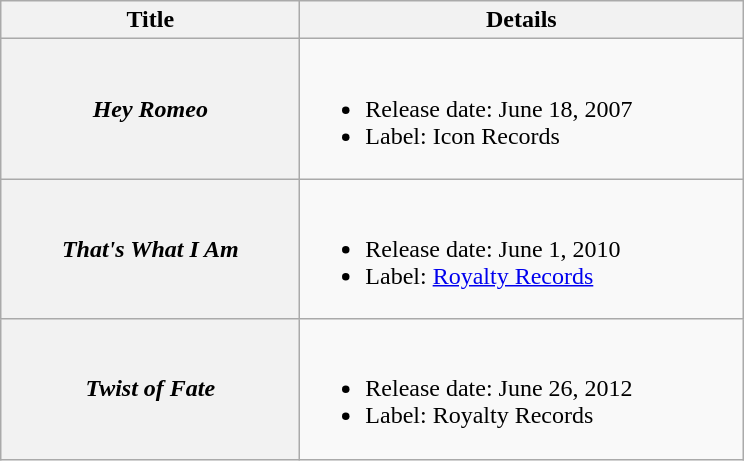<table class="wikitable plainrowheaders">
<tr>
<th style="width:12em;">Title</th>
<th style="width:18em;">Details</th>
</tr>
<tr>
<th scope="row"><em>Hey Romeo</em></th>
<td><br><ul><li>Release date: June 18, 2007</li><li>Label: Icon Records</li></ul></td>
</tr>
<tr>
<th scope="row"><em>That's What I Am</em></th>
<td><br><ul><li>Release date: June 1, 2010</li><li>Label: <a href='#'>Royalty Records</a></li></ul></td>
</tr>
<tr>
<th scope="row"><em>Twist of Fate</em></th>
<td><br><ul><li>Release date: June 26, 2012</li><li>Label: Royalty Records</li></ul></td>
</tr>
</table>
